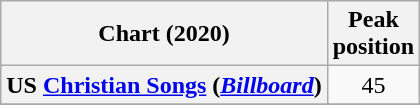<table class="wikitable sortable plainrowheaders" style="text-align:center">
<tr>
<th scope="col">Chart (2020)</th>
<th scope="col">Peak<br> position</th>
</tr>
<tr>
<th scope="row">US <a href='#'>Christian Songs</a> (<a href='#'><em>Billboard</em></a>)</th>
<td>45</td>
</tr>
<tr>
</tr>
</table>
